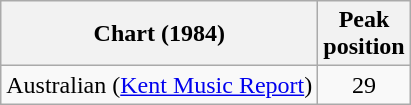<table class="wikitable">
<tr>
<th>Chart (1984)</th>
<th>Peak<br>position</th>
</tr>
<tr>
<td>Australian (<a href='#'>Kent Music Report</a>)</td>
<td align="center">29</td>
</tr>
</table>
